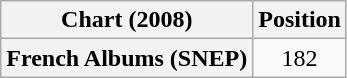<table class="wikitable plainrowheaders" style="text-align:center">
<tr>
<th scope="col">Chart (2008)</th>
<th scope="col">Position</th>
</tr>
<tr>
<th scope="row">French Albums (SNEP)</th>
<td>182</td>
</tr>
</table>
